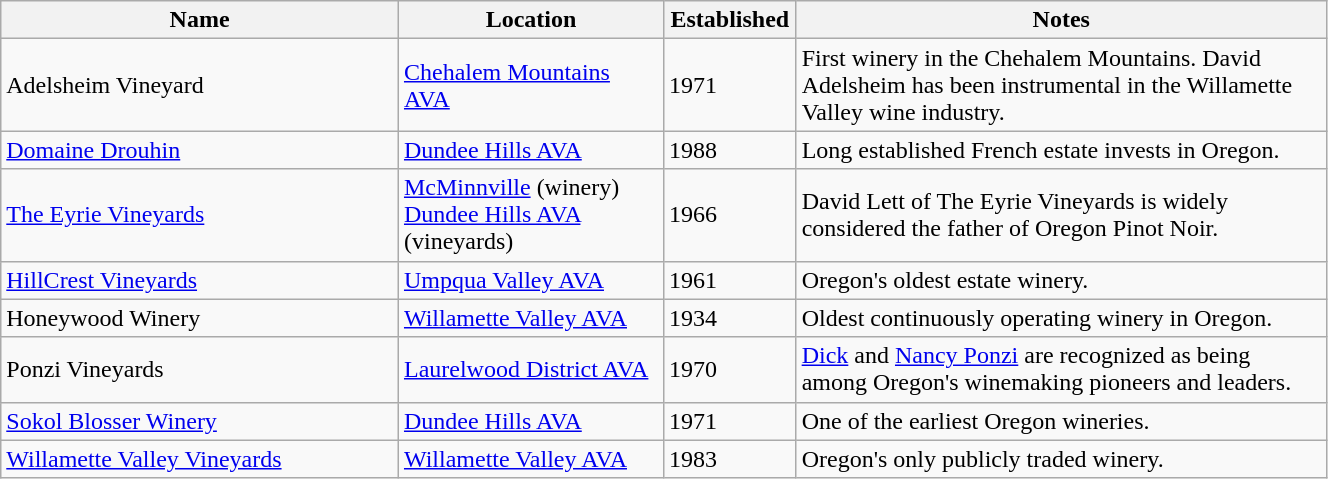<table class="wikitable sortable" style="width:70%">
<tr>
<th width="30%">Name</th>
<th width="20%">Location</th>
<th width="10%">Established</th>
<th width="*%">Notes</th>
</tr>
<tr>
<td>Adelsheim Vineyard</td>
<td><a href='#'>Chehalem Mountains AVA</a></td>
<td>1971</td>
<td>First winery in the Chehalem Mountains. David Adelsheim has been instrumental in the Willamette Valley wine industry.</td>
</tr>
<tr>
<td><a href='#'>Domaine Drouhin</a></td>
<td><a href='#'>Dundee Hills AVA</a></td>
<td>1988</td>
<td>Long established French estate invests in Oregon.</td>
</tr>
<tr>
<td><a href='#'>The Eyrie Vineyards</a></td>
<td><a href='#'>McMinnville</a> (winery)<br><a href='#'>Dundee Hills AVA</a> (vineyards)</td>
<td>1966</td>
<td>David Lett of The Eyrie Vineyards is widely considered the father of Oregon Pinot Noir.</td>
</tr>
<tr>
<td><a href='#'>HillCrest Vineyards</a></td>
<td><a href='#'>Umpqua Valley AVA</a></td>
<td>1961</td>
<td>Oregon's oldest estate winery.</td>
</tr>
<tr>
<td>Honeywood Winery</td>
<td><a href='#'>Willamette Valley AVA</a></td>
<td>1934</td>
<td>Oldest continuously operating winery in Oregon.</td>
</tr>
<tr>
<td>Ponzi Vineyards</td>
<td><a href='#'>Laurelwood District AVA</a></td>
<td>1970</td>
<td><a href='#'>Dick</a> and <a href='#'>Nancy Ponzi</a> are recognized as being among Oregon's winemaking pioneers and leaders.</td>
</tr>
<tr>
<td><a href='#'>Sokol Blosser Winery</a></td>
<td><a href='#'>Dundee Hills AVA</a></td>
<td>1971</td>
<td>One of the earliest Oregon wineries.</td>
</tr>
<tr>
<td><a href='#'>Willamette Valley Vineyards</a></td>
<td><a href='#'>Willamette Valley AVA</a></td>
<td>1983</td>
<td>Oregon's only publicly traded winery.</td>
</tr>
</table>
